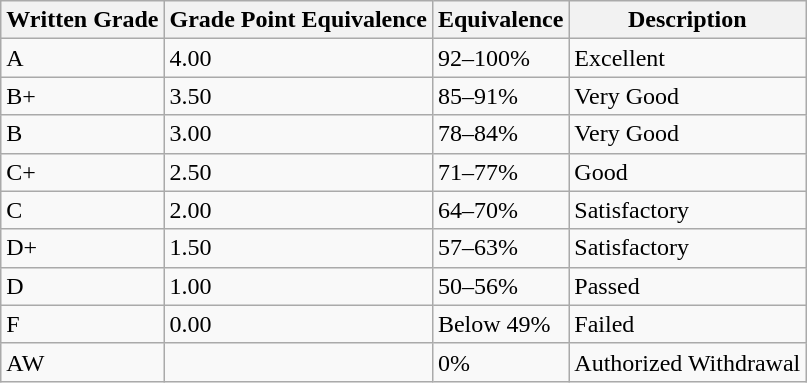<table class="wikitable">
<tr>
<th>Written Grade</th>
<th>Grade Point Equivalence</th>
<th>Equivalence</th>
<th>Description</th>
</tr>
<tr>
<td>A</td>
<td>4.00</td>
<td>92–100%</td>
<td>Excellent</td>
</tr>
<tr>
<td>B+</td>
<td>3.50</td>
<td>85–91%</td>
<td>Very Good</td>
</tr>
<tr>
<td>B</td>
<td>3.00</td>
<td>78–84%</td>
<td>Very Good</td>
</tr>
<tr>
<td>C+</td>
<td>2.50</td>
<td>71–77%</td>
<td>Good</td>
</tr>
<tr>
<td>C</td>
<td>2.00</td>
<td>64–70%</td>
<td>Satisfactory</td>
</tr>
<tr>
<td>D+</td>
<td>1.50</td>
<td>57–63%</td>
<td>Satisfactory</td>
</tr>
<tr>
<td>D</td>
<td>1.00</td>
<td>50–56%</td>
<td>Passed</td>
</tr>
<tr>
<td>F</td>
<td>0.00</td>
<td>Below 49%</td>
<td>Failed</td>
</tr>
<tr>
<td>AW</td>
<td></td>
<td>0%</td>
<td>Authorized Withdrawal</td>
</tr>
</table>
